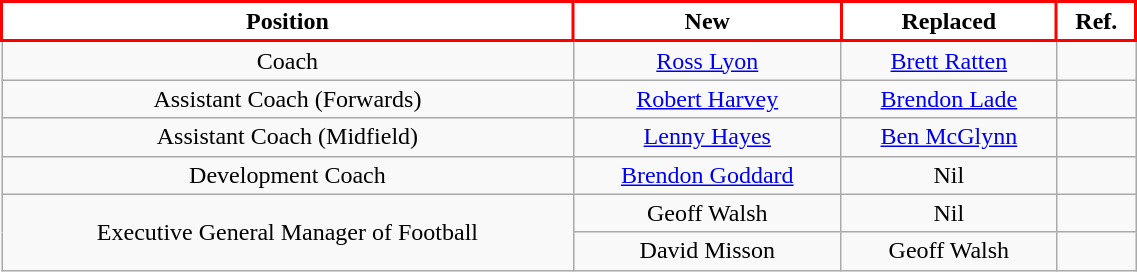<table class="wikitable" style="text-align:center; font-size:100%; width:60%;">
<tr>
<th style="background:white; border: solid red 2px;">Position</th>
<th style="background:white; border: solid red 2px;">New</th>
<th style="background:white; border: solid red 2px;">Replaced</th>
<th style="background:white; border: solid red 2px;">Ref.</th>
</tr>
<tr>
<td>Coach</td>
<td><a href='#'>Ross Lyon</a></td>
<td><a href='#'>Brett Ratten</a></td>
<td></td>
</tr>
<tr>
<td>Assistant Coach (Forwards)</td>
<td><a href='#'>Robert Harvey</a></td>
<td><a href='#'>Brendon Lade</a></td>
<td></td>
</tr>
<tr>
<td>Assistant Coach (Midfield)</td>
<td><a href='#'>Lenny Hayes</a></td>
<td><a href='#'>Ben McGlynn</a></td>
<td></td>
</tr>
<tr>
<td>Development Coach</td>
<td><a href='#'>Brendon Goddard</a></td>
<td>Nil</td>
<td></td>
</tr>
<tr>
<td rowspan="2">Executive General Manager of Football</td>
<td>Geoff Walsh</td>
<td>Nil</td>
<td></td>
</tr>
<tr>
<td>David Misson</td>
<td>Geoff Walsh</td>
<td></td>
</tr>
</table>
